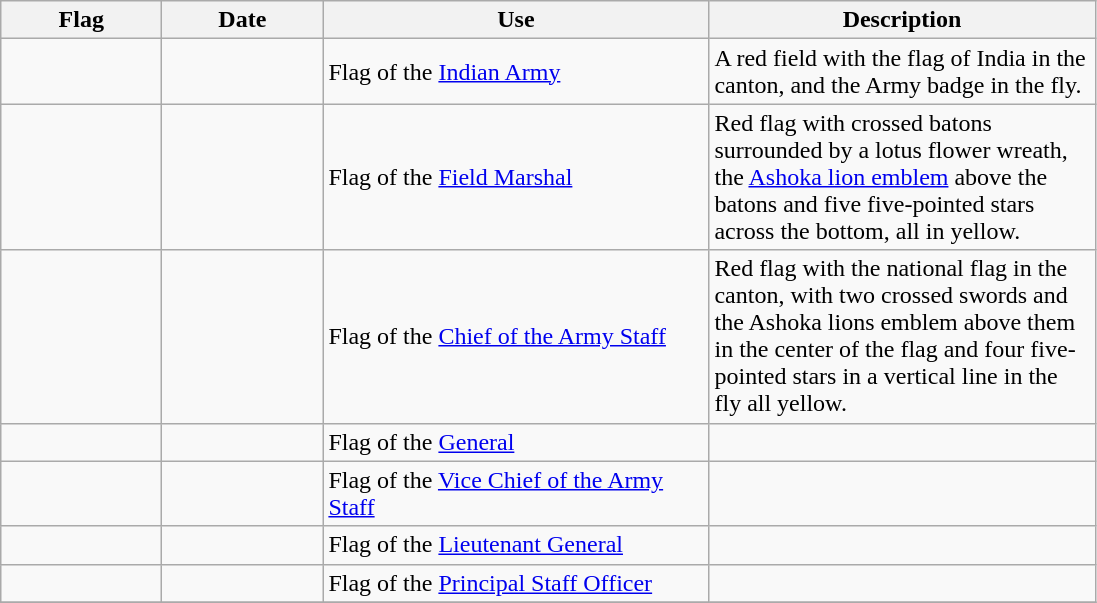<table class="wikitable">
<tr>
<th style="width:100px;">Flag</th>
<th style="width:100px;">Date</th>
<th style="width:250px;">Use</th>
<th style="width:250px;">Description</th>
</tr>
<tr>
<td></td>
<td></td>
<td>Flag of the <a href='#'>Indian Army</a></td>
<td>A red field with the flag of India in the canton, and the Army badge in the fly.</td>
</tr>
<tr>
<td></td>
<td></td>
<td>Flag of the <a href='#'>Field Marshal</a></td>
<td>Red flag with crossed batons surrounded by a lotus flower wreath, the <a href='#'>Ashoka lion emblem</a> above the batons and five five-pointed stars across the bottom, all in yellow.</td>
</tr>
<tr>
<td></td>
<td></td>
<td>Flag of the <a href='#'>Chief of the Army Staff</a></td>
<td>Red flag with the national flag in the canton, with two crossed swords and the Ashoka lions emblem above them in the center of the flag and four five-pointed stars in a vertical line in the fly all yellow.</td>
</tr>
<tr>
<td></td>
<td></td>
<td>Flag of the <a href='#'>General</a></td>
<td></td>
</tr>
<tr>
<td></td>
<td></td>
<td>Flag of the <a href='#'>Vice Chief of the Army Staff</a></td>
<td></td>
</tr>
<tr>
<td></td>
<td></td>
<td>Flag of the <a href='#'>Lieutenant General</a></td>
<td></td>
</tr>
<tr>
<td></td>
<td></td>
<td>Flag of the <a href='#'>Principal Staff Officer</a></td>
<td></td>
</tr>
<tr>
</tr>
</table>
